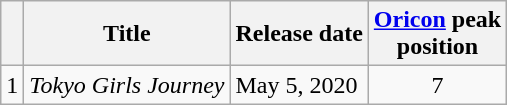<table class="wikitable">
<tr>
<th></th>
<th>Title</th>
<th>Release date</th>
<th><a href='#'>Oricon</a> peak<br>position</th>
</tr>
<tr>
<td>1</td>
<td><em>Tokyo Girls Journey</em></td>
<td>May 5, 2020</td>
<td align="center">7</td>
</tr>
</table>
